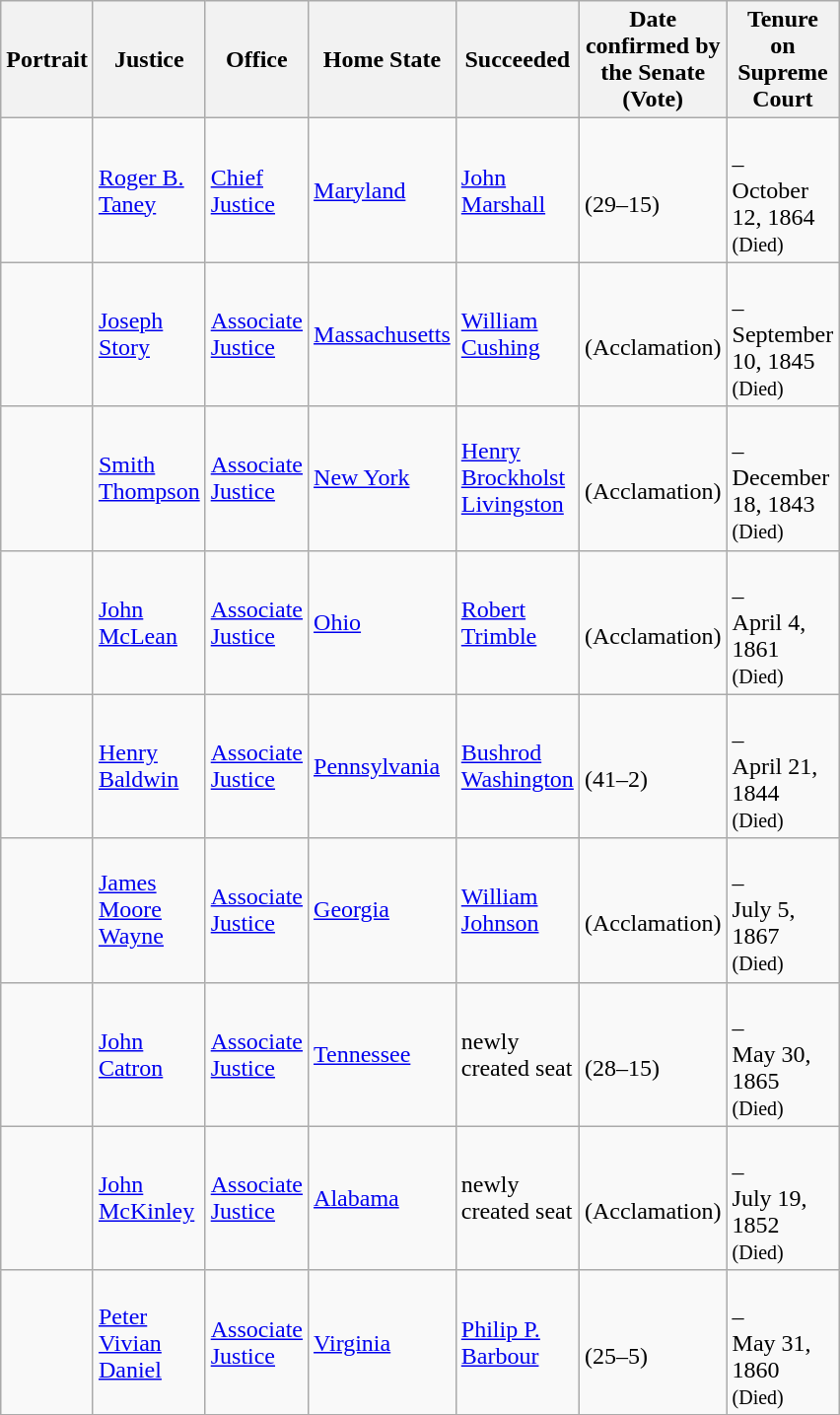<table class="wikitable sortable">
<tr>
<th scope="col" style="width: 10px;">Portrait</th>
<th scope="col" style="width: 10px;">Justice</th>
<th scope="col" style="width: 10px;">Office</th>
<th scope="col" style="width: 10px;">Home State</th>
<th scope="col" style="width: 10px;">Succeeded</th>
<th scope="col" style="width: 10px;">Date confirmed by the Senate<br>(Vote)</th>
<th scope="col" style="width: 10px;">Tenure on Supreme Court</th>
</tr>
<tr>
<td></td>
<td><a href='#'>Roger B. Taney</a></td>
<td><a href='#'>Chief Justice</a></td>
<td><a href='#'>Maryland</a></td>
<td><a href='#'>John Marshall</a></td>
<td><br>(29–15)</td>
<td><br>–<br>October 12, 1864<br><small>(Died)</small></td>
</tr>
<tr>
<td></td>
<td><a href='#'>Joseph Story</a><br></td>
<td><a href='#'>Associate Justice</a></td>
<td><a href='#'>Massachusetts</a></td>
<td><a href='#'>William Cushing</a></td>
<td><br>(Acclamation)</td>
<td><br>–<br>September 10, 1845<br><small>(Died)</small></td>
</tr>
<tr>
<td></td>
<td><a href='#'>Smith Thompson</a></td>
<td><a href='#'>Associate Justice</a></td>
<td><a href='#'>New York</a></td>
<td><a href='#'>Henry Brockholst Livingston</a></td>
<td><br>(Acclamation)</td>
<td><br>–<br>December 18, 1843<br><small>(Died)</small></td>
</tr>
<tr>
<td></td>
<td><a href='#'>John McLean</a></td>
<td><a href='#'>Associate Justice</a></td>
<td><a href='#'>Ohio</a></td>
<td><a href='#'>Robert Trimble</a></td>
<td><br>(Acclamation)</td>
<td><br>–<br>April 4, 1861<br><small>(Died)</small></td>
</tr>
<tr>
<td></td>
<td><a href='#'>Henry Baldwin</a></td>
<td><a href='#'>Associate Justice</a></td>
<td><a href='#'>Pennsylvania</a></td>
<td><a href='#'>Bushrod Washington</a></td>
<td><br>(41–2)</td>
<td><br>–<br>April 21, 1844<br><small>(Died)</small></td>
</tr>
<tr>
<td></td>
<td><a href='#'>James Moore Wayne</a></td>
<td><a href='#'>Associate Justice</a></td>
<td><a href='#'>Georgia</a></td>
<td><a href='#'>William Johnson</a></td>
<td><br>(Acclamation)</td>
<td><br>–<br>July 5, 1867<br><small>(Died)</small></td>
</tr>
<tr>
<td></td>
<td><a href='#'>John Catron</a></td>
<td><a href='#'>Associate Justice</a></td>
<td><a href='#'>Tennessee</a></td>
<td>newly created seat</td>
<td><br>(28–15)</td>
<td><br>–<br>May 30, 1865<br><small>(Died)</small></td>
</tr>
<tr>
<td></td>
<td><a href='#'>John McKinley</a></td>
<td><a href='#'>Associate Justice</a></td>
<td><a href='#'>Alabama</a></td>
<td>newly created seat</td>
<td><br>(Acclamation)</td>
<td><br>–<br>July 19, 1852<br><small>(Died)</small></td>
</tr>
<tr>
<td></td>
<td><a href='#'>Peter Vivian Daniel</a></td>
<td><a href='#'>Associate Justice</a></td>
<td><a href='#'>Virginia</a></td>
<td><a href='#'>Philip P. Barbour</a></td>
<td><br>(25–5)</td>
<td><br>–<br>May 31, 1860<br><small>(Died)</small></td>
</tr>
<tr>
</tr>
</table>
